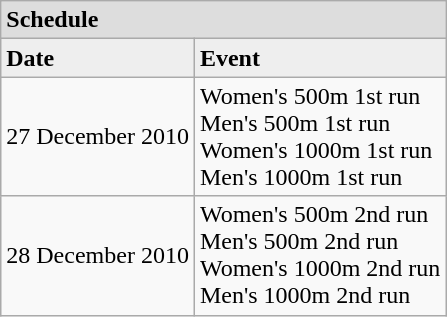<table class="wikitable">
<tr align=left bgcolor=#DDDDDD>
<td colspan=3><strong>Schedule</strong></td>
</tr>
<tr align=left bgcolor=#EEEEEE>
<td><strong>Date</strong></td>
<td><strong>Event</strong></td>
</tr>
<tr>
<td>27 December 2010</td>
<td>Women's 500m 1st run<br>Men's 500m 1st run<br>Women's 1000m 1st run<br>Men's 1000m 1st run<br></td>
</tr>
<tr>
<td>28 December 2010</td>
<td>Women's 500m 2nd run<br>Men's 500m 2nd run<br>Women's 1000m 2nd run<br>Men's 1000m 2nd run<br></td>
</tr>
</table>
